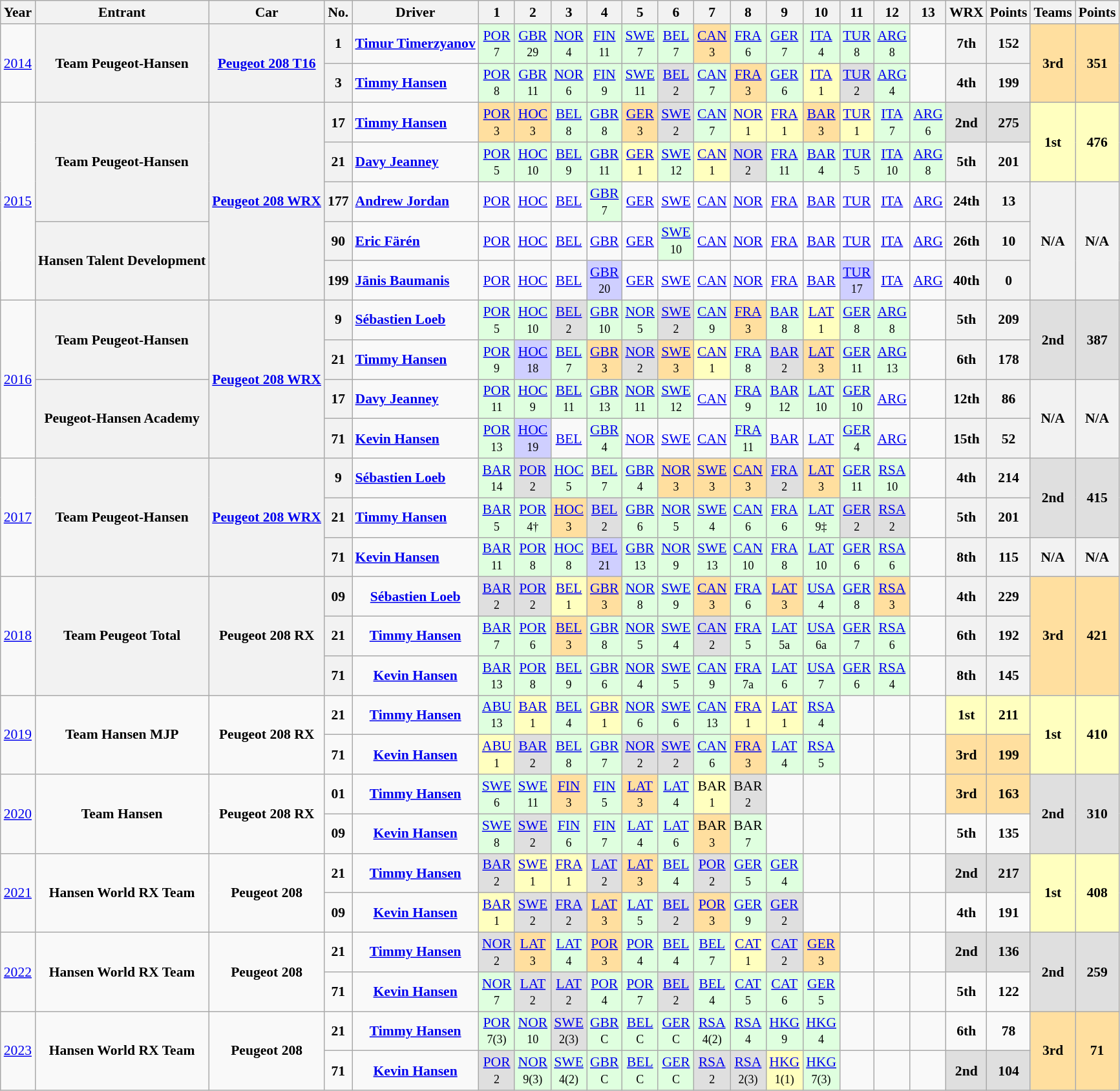<table class="wikitable" border="1" style="text-align:center; font-size:90%;">
<tr valign="top">
<th>Year</th>
<th>Entrant</th>
<th>Car</th>
<th>No.</th>
<th>Driver</th>
<th>1</th>
<th>2</th>
<th>3</th>
<th>4</th>
<th>5</th>
<th>6</th>
<th>7</th>
<th>8</th>
<th>9</th>
<th>10</th>
<th>11</th>
<th>12</th>
<th>13</th>
<th>WRX</th>
<th>Points</th>
<th>Teams</th>
<th>Points</th>
</tr>
<tr>
<td rowspan=2><a href='#'>2014</a></td>
<th rowspan=2 align="left">Team Peugeot-Hansen</th>
<th rowspan=2 align="left"><a href='#'>Peugeot 208 T16</a></th>
<th>1</th>
<td align="left"> <strong><a href='#'>Timur Timerzyanov</a></strong></td>
<td style="background:#DFFFDF;"><a href='#'>POR</a><br><small>7</small></td>
<td style="background:#DFFFDF;"><a href='#'>GBR</a><br><small>29</small></td>
<td style="background:#DFFFDF;"><a href='#'>NOR</a><br><small>4</small></td>
<td style="background:#DFFFDF;"><a href='#'>FIN</a><br><small>11</small></td>
<td style="background:#DFFFDF;"><a href='#'>SWE</a><br><small>7</small></td>
<td style="background:#DFFFDF;"><a href='#'>BEL</a><br><small>7</small></td>
<td style="background:#FFDF9F;"><a href='#'>CAN</a><br><small>3</small></td>
<td style="background:#DFFFDF;"><a href='#'>FRA</a><br><small>6</small></td>
<td style="background:#DFFFDF;"><a href='#'>GER</a><br><small>7</small></td>
<td style="background:#DFFFDF;"><a href='#'>ITA</a><br><small>4</small></td>
<td style="background:#DFFFDF;"><a href='#'>TUR</a><br><small>8</small></td>
<td style="background:#DFFFDF;"><a href='#'>ARG</a><br><small>8</small></td>
<td></td>
<th>7th</th>
<th>152</th>
<th rowspan=2 style="background:#FFDF9F;">3rd</th>
<th rowspan=2 style="background:#FFDF9F;">351</th>
</tr>
<tr>
<th>3</th>
<td align="left"> <strong><a href='#'>Timmy Hansen</a></strong></td>
<td style="background:#DFFFDF;"><a href='#'>POR</a><br><small>8</small></td>
<td style="background:#DFFFDF;"><a href='#'>GBR</a><br><small>11</small></td>
<td style="background:#DFFFDF;"><a href='#'>NOR</a><br><small>6</small></td>
<td style="background:#DFFFDF;"><a href='#'>FIN</a><br><small>9</small></td>
<td style="background:#DFFFDF;"><a href='#'>SWE</a><br><small>11</small></td>
<td style="background:#DFDFDF;"><a href='#'>BEL</a><br><small>2</small></td>
<td style="background:#DFFFDF;"><a href='#'>CAN</a><br><small>7</small></td>
<td style="background:#FFDF9F;"><a href='#'>FRA</a><br><small>3</small></td>
<td style="background:#DFFFDF;"><a href='#'>GER</a><br><small>6</small></td>
<td style="background:#FFFFBF;"><a href='#'>ITA</a><br><small>1</small></td>
<td style="background:#DFDFDF;"><a href='#'>TUR</a><br><small>2</small></td>
<td style="background:#DFFFDF;"><a href='#'>ARG</a><br><small>4</small></td>
<td></td>
<th>4th</th>
<th>199</th>
</tr>
<tr>
<td rowspan=5><a href='#'>2015</a></td>
<th rowspan=3 align="left">Team Peugeot-Hansen</th>
<th rowspan=5 align="left"><a href='#'>Peugeot 208 WRX</a></th>
<th>17</th>
<td align="left"> <strong><a href='#'>Timmy Hansen</a></strong></td>
<td style="background:#FFDF9F;"><a href='#'>POR</a><br><small>3</small></td>
<td style="background:#FFDF9F;"><a href='#'>HOC</a><br><small>3</small></td>
<td style="background:#DFFFDF;"><a href='#'>BEL</a><br><small>8</small></td>
<td style="background:#DFFFDF;"><a href='#'>GBR</a><br><small>8</small></td>
<td style="background:#FFDF9F;"><a href='#'>GER</a><br><small>3</small></td>
<td style="background:#DFDFDF;"><a href='#'>SWE</a><br><small>2</small></td>
<td style="background:#DFFFDF;"><a href='#'>CAN</a><br><small>7</small></td>
<td style="background:#FFFFBF;"><a href='#'>NOR</a><br><small>1</small></td>
<td style="background:#FFFFBF;"><a href='#'>FRA</a><br><small>1</small></td>
<td style="background:#FFDF9F;"><a href='#'>BAR</a><br><small>3</small></td>
<td style="background:#FFFFBF;"><a href='#'>TUR</a><br><small>1</small></td>
<td style="background:#DFFFDF;"><a href='#'>ITA</a><br><small>7</small></td>
<td style="background:#DFFFDF;"><a href='#'>ARG</a><br><small>6</small></td>
<th style="background:#DFDFDF;">2nd</th>
<th style="background:#DFDFDF;">275</th>
<th rowspan=2 style="background:#FFFFBF;">1st</th>
<th rowspan=2 style="background:#FFFFBF;">476</th>
</tr>
<tr>
<th>21</th>
<td align="left"> <strong><a href='#'>Davy Jeanney</a></strong></td>
<td style="background:#DFFFDF;"><a href='#'>POR</a><br><small>5</small></td>
<td style="background:#DFFFDF;"><a href='#'>HOC</a><br><small>10</small></td>
<td style="background:#DFFFDF;"><a href='#'>BEL</a><br><small>9</small></td>
<td style="background:#DFFFDF;"><a href='#'>GBR</a><br><small>11</small></td>
<td style="background:#FFFFBF;"><a href='#'>GER</a><br><small>1</small></td>
<td style="background:#DFFFDF;"><a href='#'>SWE</a><br><small>12</small></td>
<td style="background:#FFFFBF;"><a href='#'>CAN</a><br><small>1</small></td>
<td style="background:#DFDFDF;"><a href='#'>NOR</a><br><small>2</small></td>
<td style="background:#DFFFDF;"><a href='#'>FRA</a><br><small>11</small></td>
<td style="background:#DFFFDF;"><a href='#'>BAR</a><br><small>4</small></td>
<td style="background:#DFFFDF;"><a href='#'>TUR</a><br><small>5</small></td>
<td style="background:#DFFFDF;"><a href='#'>ITA</a><br><small>10</small></td>
<td style="background:#DFFFDF;"><a href='#'>ARG</a><br><small>8</small></td>
<th>5th</th>
<th>201</th>
</tr>
<tr>
<th>177</th>
<td align="left"> <strong><a href='#'>Andrew Jordan</a></strong></td>
<td><a href='#'>POR</a><br><small></small></td>
<td><a href='#'>HOC</a><br><small></small></td>
<td><a href='#'>BEL</a><br><small></small></td>
<td style="background:#DFFFDF;"><a href='#'>GBR</a><br><small>7</small></td>
<td><a href='#'>GER</a><br><small></small></td>
<td><a href='#'>SWE</a><br><small></small></td>
<td><a href='#'>CAN</a><br><small></small></td>
<td><a href='#'>NOR</a><br><small></small></td>
<td><a href='#'>FRA</a><br><small></small></td>
<td><a href='#'>BAR</a><br><small></small></td>
<td><a href='#'>TUR</a><br><small></small></td>
<td><a href='#'>ITA</a><br><small></small></td>
<td><a href='#'>ARG</a><br><small></small></td>
<th>24th</th>
<th>13</th>
<th rowspan=3>N/A</th>
<th rowspan=3>N/A</th>
</tr>
<tr>
<th rowspan=2 align="left">Hansen Talent Development</th>
<th>90</th>
<td align="left"> <strong><a href='#'>Eric Färén</a></strong></td>
<td><a href='#'>POR</a><br><small></small></td>
<td><a href='#'>HOC</a><br><small></small></td>
<td><a href='#'>BEL</a><br><small></small></td>
<td><a href='#'>GBR</a><br><small></small></td>
<td><a href='#'>GER</a><br><small></small></td>
<td style="background:#DFFFDF;"><a href='#'>SWE</a><br><small>10</small></td>
<td><a href='#'>CAN</a><br><small></small></td>
<td><a href='#'>NOR</a><br><small></small></td>
<td><a href='#'>FRA</a><br><small></small></td>
<td><a href='#'>BAR</a><br><small></small></td>
<td><a href='#'>TUR</a><br><small></small></td>
<td><a href='#'>ITA</a><br><small></small></td>
<td><a href='#'>ARG</a><br><small></small></td>
<th>26th</th>
<th>10</th>
</tr>
<tr>
<th>199</th>
<td align="left"> <strong><a href='#'>Jānis Baumanis</a></strong></td>
<td><a href='#'>POR</a><br><small></small></td>
<td><a href='#'>HOC</a><br><small></small></td>
<td><a href='#'>BEL</a><br><small></small></td>
<td style="background:#CFCFFF;"><a href='#'>GBR</a><br><small>20</small></td>
<td><a href='#'>GER</a><br><small></small></td>
<td><a href='#'>SWE</a><br><small></small></td>
<td><a href='#'>CAN</a><br><small></small></td>
<td><a href='#'>NOR</a><br><small></small></td>
<td><a href='#'>FRA</a><br><small></small></td>
<td><a href='#'>BAR</a><br><small></small></td>
<td style="background:#CFCFFF;"><a href='#'>TUR</a><br><small>17</small></td>
<td><a href='#'>ITA</a><br><small></small></td>
<td><a href='#'>ARG</a><br><small></small></td>
<th>40th</th>
<th>0</th>
</tr>
<tr>
<td rowspan=4><a href='#'>2016</a></td>
<th rowspan=2 align="left">Team Peugeot-Hansen</th>
<th rowspan=4 align="left"><a href='#'>Peugeot 208 WRX</a></th>
<th>9</th>
<td align="left"> <strong><a href='#'>Sébastien Loeb</a></strong></td>
<td style="background:#DFFFDF;"><a href='#'>POR</a><br><small>5</small></td>
<td style="background:#DFFFDF;"><a href='#'>HOC</a><br><small>10</small></td>
<td style="background:#DFDFDF;"><a href='#'>BEL</a><br><small>2</small></td>
<td style="background:#DFFFDF;"><a href='#'>GBR</a><br><small>10</small></td>
<td style="background:#DFFFDF;"><a href='#'>NOR</a><br><small>5</small></td>
<td style="background:#DFDFDF;"><a href='#'>SWE</a><br><small>2</small></td>
<td style="background:#DFFFDF;"><a href='#'>CAN</a><br><small>9</small></td>
<td style="background:#FFDF9F;"><a href='#'>FRA</a><br><small>3</small></td>
<td style="background:#DFFFDF;"><a href='#'>BAR</a><br><small>8</small></td>
<td style="background:#FFFFBF;"><a href='#'>LAT</a><br><small>1</small></td>
<td style="background:#DFFFDF;"><a href='#'>GER</a><br><small>8</small></td>
<td style="background:#DFFFDF;"><a href='#'>ARG</a><br><small>8</small></td>
<td></td>
<th>5th</th>
<th>209</th>
<th style="background:#DFDFDF;" rowspan=2>2nd</th>
<th style="background:#DFDFDF;" rowspan=2>387</th>
</tr>
<tr>
<th>21</th>
<td align="left"> <strong><a href='#'>Timmy Hansen</a></strong></td>
<td style="background:#DFFFDF;"><a href='#'>POR</a><br><small>9</small></td>
<td style="background:#CFCFFF;"><a href='#'>HOC</a><br><small>18</small></td>
<td style="background:#DFFFDF;"><a href='#'>BEL</a><br><small>7</small></td>
<td style="background:#FFDF9F;"><a href='#'>GBR</a><br><small>3</small></td>
<td style="background:#DFDFDF;"><a href='#'>NOR</a><br><small>2</small></td>
<td style="background:#FFDF9F;"><a href='#'>SWE</a><br><small>3</small></td>
<td style="background:#FFFFBF;"><a href='#'>CAN</a><br><small>1</small></td>
<td style="background:#DFFFDF;"><a href='#'>FRA</a><br><small>8</small></td>
<td style="background:#DFDFDF;"><a href='#'>BAR</a><br><small>2</small></td>
<td style="background:#FFDF9F;"><a href='#'>LAT</a><br><small>3</small></td>
<td style="background:#DFFFDF;"><a href='#'>GER</a><br><small>11</small></td>
<td style="background:#DFFFDF;"><a href='#'>ARG</a><br><small>13</small></td>
<td></td>
<th>6th</th>
<th>178</th>
</tr>
<tr>
<th rowspan=2 align="left">Peugeot-Hansen Academy</th>
<th>17</th>
<td align="left"> <strong><a href='#'>Davy Jeanney</a></strong></td>
<td style="background:#DFFFDF;"><a href='#'>POR</a><br><small>11</small></td>
<td style="background:#DFFFDF;"><a href='#'>HOC</a><br><small>9</small></td>
<td style="background:#DFFFDF;"><a href='#'>BEL</a><br><small>11</small></td>
<td style="background:#DFFFDF;"><a href='#'>GBR</a><br><small>13</small></td>
<td style="background:#DFFFDF;"><a href='#'>NOR</a><br><small>11</small></td>
<td style="background:#DFFFDF;"><a href='#'>SWE</a><br><small>12</small></td>
<td><a href='#'>CAN</a><br><small></small></td>
<td style="background:#DFFFDF;"><a href='#'>FRA</a><br><small>9</small></td>
<td style="background:#DFFFDF;"><a href='#'>BAR</a><br><small>12</small></td>
<td style="background:#DFFFDF;"><a href='#'>LAT</a><br><small>10</small></td>
<td style="background:#DFFFDF;"><a href='#'>GER</a><br><small>10</small></td>
<td><a href='#'>ARG</a><br><small></small></td>
<td></td>
<th>12th</th>
<th>86</th>
<th rowspan=2>N/A</th>
<th rowspan=2>N/A</th>
</tr>
<tr>
<th>71</th>
<td align="left"> <strong><a href='#'>Kevin Hansen</a></strong></td>
<td style="background:#DFFFDF;"><a href='#'>POR</a><br><small>13</small></td>
<td style="background:#CFCFFF;"><a href='#'>HOC</a><br><small>19</small></td>
<td><a href='#'>BEL</a><br><small></small></td>
<td style="background:#DFFFDF;"><a href='#'>GBR</a><br><small>4</small></td>
<td><a href='#'>NOR</a><br><small></small></td>
<td><a href='#'>SWE</a><br><small></small></td>
<td><a href='#'>CAN</a><br><small></small></td>
<td style="background:#DFFFDF;"><a href='#'>FRA</a><br><small>11</small></td>
<td><a href='#'>BAR</a><br><small></small></td>
<td><a href='#'>LAT</a><br><small></small></td>
<td style="background:#DFFFDF;"><a href='#'>GER</a><br><small>4</small></td>
<td><a href='#'>ARG</a><br><small></small></td>
<td></td>
<th>15th</th>
<th>52</th>
</tr>
<tr>
<td rowspan=3><a href='#'>2017</a></td>
<th rowspan=3 align="left">Team Peugeot-Hansen</th>
<th rowspan=3 align="left"><a href='#'>Peugeot 208 WRX</a></th>
<th>9</th>
<td align="left"> <strong><a href='#'>Sébastien Loeb</a></strong></td>
<td style="background:#DFFFDF;"><a href='#'>BAR</a><br><small>14</small></td>
<td style="background:#DFDFDF;"><a href='#'>POR</a><br><small>2</small></td>
<td style="background:#DFFFDF;"><a href='#'>HOC</a><br><small>5</small></td>
<td style="background:#DFFFDF;"><a href='#'>BEL</a><br><small>7</small></td>
<td style="background:#DFFFDF;"><a href='#'>GBR</a><br><small>4</small></td>
<td style="background:#FFDF9F;"><a href='#'>NOR</a><br><small>3</small></td>
<td style="background:#FFDF9F;"><a href='#'>SWE</a><br><small>3</small></td>
<td style="background:#FFDF9F;"><a href='#'>CAN</a><br><small>3</small></td>
<td style="background:#DFDFDF;"><a href='#'>FRA</a><br><small>2</small></td>
<td style="background:#FFDF9F;"><a href='#'>LAT</a><br><small>3</small></td>
<td style="background:#DFFFDF;"><a href='#'>GER</a><br><small>11</small></td>
<td style="background:#DFFFDF;"><a href='#'>RSA</a><br><small>10</small></td>
<td></td>
<th>4th</th>
<th>214</th>
<th rowspan=2 style="background:#DFDFDF;">2nd</th>
<th rowspan=2 style="background:#DFDFDF;">415</th>
</tr>
<tr>
<th>21</th>
<td align="left"> <strong><a href='#'>Timmy Hansen</a></strong></td>
<td style="background:#DFFFDF;"><a href='#'>BAR</a><br><small>5</small></td>
<td style="background:#DFFFDF;"><a href='#'>POR</a><br><small>4†</small></td>
<td style="background:#FFDF9F;"><a href='#'>HOC</a><br><small>3</small></td>
<td style="background:#DFDFDF;"><a href='#'>BEL</a><br><small>2</small></td>
<td style="background:#DFFFDF;"><a href='#'>GBR</a><br><small>6</small></td>
<td style="background:#DFFFDF;"><a href='#'>NOR</a><br><small>5</small></td>
<td style="background:#DFFFDF;"><a href='#'>SWE</a><br><small>4</small></td>
<td style="background:#DFFFDF;"><a href='#'>CAN</a><br><small>6</small></td>
<td style="background:#DFFFDF;"><a href='#'>FRA</a><br><small>6</small></td>
<td style="background:#DFFFDF;"><a href='#'>LAT</a><br><small>9‡</small></td>
<td style="background:#DFDFDF;"><a href='#'>GER</a><br><small>2</small></td>
<td style="background:#DFDFDF;"><a href='#'>RSA</a><br><small>2</small></td>
<td></td>
<th>5th</th>
<th>201</th>
</tr>
<tr>
<th>71</th>
<td align="left"> <strong><a href='#'>Kevin Hansen</a></strong></td>
<td style="background:#DFFFDF;"><a href='#'>BAR</a><br><small>11</small></td>
<td style="background:#DFFFDF;"><a href='#'>POR</a><br><small>8</small></td>
<td style="background:#DFFFDF;"><a href='#'>HOC</a><br><small>8</small></td>
<td style="background:#CFCFFF;"><a href='#'>BEL</a><br><small>21</small></td>
<td style="background:#DFFFDF;"><a href='#'>GBR</a><br><small>13</small></td>
<td style="background:#DFFFDF;"><a href='#'>NOR</a><br><small>9</small></td>
<td style="background:#DFFFDF;"><a href='#'>SWE</a><br><small>13</small></td>
<td style="background:#DFFFDF;"><a href='#'>CAN</a><br><small>10</small></td>
<td style="background:#DFFFDF;"><a href='#'>FRA</a><br><small>8</small></td>
<td style="background:#DFFFDF;"><a href='#'>LAT</a><br><small>10</small></td>
<td style="background:#DFFFDF;"><a href='#'>GER</a><br><small>6</small></td>
<td style="background:#DFFFDF;"><a href='#'>RSA</a><br><small>6</small></td>
<td></td>
<th>8th</th>
<th>115</th>
<th>N/A</th>
<th>N/A</th>
</tr>
<tr>
<td rowspan="3"><a href='#'>2018</a></td>
<th rowspan="3">Team Peugeot Total</th>
<th rowspan="3">Peugeot 208 RX</th>
<th>09</th>
<td> <strong><a href='#'>Sébastien Loeb</a></strong></td>
<td style="background:#DFDFDF;"><a href='#'>BAR</a><br><small>2</small></td>
<td style="background:#DFDFDF;"><a href='#'>POR</a><br><small>2</small></td>
<td style="background:#FFFFBF;"><a href='#'>BEL</a><br><small>1</small></td>
<td style="background:#FFDF9F;"><a href='#'>GBR</a><br><small>3</small></td>
<td style="background:#DFFFDF;"><a href='#'>NOR</a><br><small>8</small></td>
<td style="background:#DFFFDF;"><a href='#'>SWE</a><br><small>9</small></td>
<td style="background:#FFDF9F;"><a href='#'>CAN</a><br><small>3</small></td>
<td style="background:#DFFFDF;"><a href='#'>FRA</a><br><small>6</small></td>
<td style="background:#FFDF9F;"><a href='#'>LAT</a><br><small>3</small></td>
<td style="background:#DFFFDF;"><a href='#'>USA</a><br><small>4</small></td>
<td style="background:#DFFFDF;"><a href='#'>GER</a><br><small>8</small></td>
<td style="background:#FFDF9F;"><a href='#'>RSA</a><br><small>3</small></td>
<td></td>
<th>4th</th>
<th>229</th>
<td style="background:#FFDF9F;" rowspan="3"><strong>3rd</strong></td>
<td style="background:#FFDF9F;" rowspan="3"><strong>421</strong></td>
</tr>
<tr>
<th>21</th>
<td> <strong><a href='#'>Timmy Hansen</a></strong></td>
<td style="background:#DFFFDF;"><a href='#'>BAR</a><br><small>7</small></td>
<td style="background:#DFFFDF;"><a href='#'>POR</a><br><small>6</small></td>
<td style="background:#FFDF9F;"><a href='#'>BEL</a><br><small>3</small></td>
<td style="background:#DFFFDF;"><a href='#'>GBR</a><br><small>8</small></td>
<td style="background:#DFFFDF;"><a href='#'>NOR</a><br><small>5</small></td>
<td style="background:#DFFFDF;"><a href='#'>SWE</a><br><small>4</small></td>
<td style="background:#DFDFDF;"><a href='#'>CAN</a><br><small>2</small></td>
<td style="background:#DFFFDF;"><a href='#'>FRA</a><br><small>5</small></td>
<td style="background:#DFFFDF;"><a href='#'>LAT</a><br><small>5a</small></td>
<td style="background:#DFFFDF;"><a href='#'>USA</a><br><small>6a</small></td>
<td style="background:#DFFFDF;"><a href='#'>GER</a><br><small>7</small></td>
<td style="background:#DFFFDF;"><a href='#'>RSA</a><br><small>6</small></td>
<td></td>
<th>6th</th>
<th>192</th>
</tr>
<tr>
<th>71</th>
<td> <strong><a href='#'>Kevin Hansen</a></strong></td>
<td style="background:#DFFFDF;"><a href='#'>BAR</a><br><small>13</small></td>
<td style="background:#DFFFDF;"><a href='#'>POR</a><br><small>8</small></td>
<td style="background:#DFFFDF;"><a href='#'>BEL</a><br><small>9</small></td>
<td style="background:#DFFFDF;"><a href='#'>GBR</a><br><small>6</small></td>
<td style="background:#DFFFDF;"><a href='#'>NOR</a><br><small>4</small></td>
<td style="background:#DFFFDF;"><a href='#'>SWE</a><br><small>5</small></td>
<td style="background:#DFFFDF;"><a href='#'>CAN</a><br><small>9</small></td>
<td style="background:#DFFFDF;"><a href='#'>FRA</a><br><small>7a</small></td>
<td style="background:#DFFFDF;"><a href='#'>LAT</a><br><small>6</small></td>
<td style="background:#DFFFDF;"><a href='#'>USA</a><br><small>7</small></td>
<td style="background:#DFFFDF;"><a href='#'>GER</a><br><small>6</small></td>
<td style="background:#DFFFDF;"><a href='#'>RSA</a><br><small>4</small></td>
<td></td>
<th>8th</th>
<th>145</th>
</tr>
<tr>
<td rowspan="2"><a href='#'>2019</a></td>
<td rowspan="2"><strong>Team Hansen MJP</strong></td>
<td rowspan="2"><strong>Peugeot 208 RX</strong></td>
<td><strong>21</strong></td>
<td> <strong><a href='#'>Timmy Hansen</a></strong></td>
<td style="background:#DFFFDF;"><a href='#'>ABU</a><br><small>13</small></td>
<td style="background:#FFFFBF;"><a href='#'>BAR</a><br><small>1</small></td>
<td style="background:#DFFFDF;"><a href='#'>BEL</a><br><small>4</small></td>
<td style="background:#FFFFBF;"><a href='#'>GBR</a><br><small>1</small></td>
<td style="background:#DFFFDF;"><a href='#'>NOR</a><br><small>6</small></td>
<td style="background:#DFFFDF;"><a href='#'>SWE</a><br><small>6</small></td>
<td style="background:#DFFFDF;"><a href='#'>CAN</a><br><small>13</small></td>
<td style="background:#FFFFBF;"><a href='#'>FRA</a><br><small>1</small></td>
<td style="background:#FFFFBF;"><a href='#'>LAT</a><br><small>1</small></td>
<td style="background:#DFFFDF;"><a href='#'>RSA</a><br><small>4</small></td>
<td></td>
<td></td>
<td></td>
<td style="background:#FFFFBF;"><strong>1st</strong></td>
<td style="background:#FFFFBF;"><strong>211</strong></td>
<td style="background:#FFFFBF;" rowspan=2><strong>1st</strong></td>
<td style="background:#FFFFBF;" rowspan="2"><strong>410</strong></td>
</tr>
<tr>
<td><strong>71</strong></td>
<td> <strong><a href='#'>Kevin Hansen</a></strong></td>
<td style="background:#FFFFBF;"><a href='#'>ABU</a><br><small>1</small></td>
<td style="background:#DFDFDF;"><a href='#'>BAR</a><br><small>2</small></td>
<td style="background:#DFFFDF;"><a href='#'>BEL</a><br><small>8</small></td>
<td style="background:#DFFFDF;"><a href='#'>GBR</a><br><small>7</small></td>
<td style="background:#DFDFDF;"><a href='#'>NOR</a><br><small>2</small></td>
<td style="background:#DFDFDF;"><a href='#'>SWE</a><br><small>2</small></td>
<td style="background:#DFFFDF;"><a href='#'>CAN</a><br><small>6</small></td>
<td style="background:#FFDF9F;"><a href='#'>FRA</a><br><small>3</small></td>
<td style="background:#DFFFDF;"><a href='#'>LAT</a><br><small>4</small></td>
<td style="background:#DFFFDF;"><a href='#'>RSA</a><br><small>5</small></td>
<td></td>
<td></td>
<td></td>
<td style="background:#FFDF9F;"><strong>3rd</strong></td>
<td style="background:#FFDF9F;"><strong>199</strong></td>
</tr>
<tr>
<td rowspan="2"><a href='#'>2020</a></td>
<td rowspan="2"><strong>Team Hansen</strong></td>
<td rowspan="2"><strong>Peugeot 208 RX</strong></td>
<td><strong>01</strong></td>
<td> <strong><a href='#'>Timmy Hansen</a></strong></td>
<td style="background:#DFFFDF;"><a href='#'>SWE</a><br><small>6</small></td>
<td style="background:#DFFFDF;"><a href='#'>SWE</a><br><small>11</small></td>
<td style="background:#FFDF9F;"><a href='#'>FIN</a><br><small>3</small></td>
<td style="background:#DFFFDF;"><a href='#'>FIN</a><br><small>5</small></td>
<td style="background:#FFDF9F;"><a href='#'>LAT</a><br><small>3</small></td>
<td style="background:#DFFFDF;"><a href='#'>LAT</a><br><small>4</small></td>
<td style="background:#FFFFBF;">BAR<br><small>1</small></td>
<td style="background:#DFDFDF;">BAR<br><small>2</small></td>
<td></td>
<td></td>
<td></td>
<td></td>
<td></td>
<td style="background:#FFDF9F;"><strong>3rd</strong></td>
<td style="background:#FFDF9F;"><strong>163</strong></td>
<td style="background:#DFDFDF;" rowspan="2"><strong>2nd</strong></td>
<td style="background:#DFDFDF;" rowspan="2"><strong>310</strong></td>
</tr>
<tr>
<td><strong>09</strong></td>
<td> <strong><a href='#'>Kevin Hansen</a></strong></td>
<td style="background:#DFFFDF;"><a href='#'>SWE</a><br><small>8</small></td>
<td style="background:#DFDFDF;"><a href='#'>SWE</a><br><small>2</small></td>
<td style="background:#DFFFDF;"><a href='#'>FIN</a><br><small>6</small></td>
<td style="background:#DFFFDF;"><a href='#'>FIN</a><br><small>7</small></td>
<td style="background:#DFFFDF;"><a href='#'>LAT</a><br><small>4</small></td>
<td style="background:#DFFFDF;"><a href='#'>LAT</a><br><small>6</small></td>
<td style="background:#FFDF9F;">BAR<br><small>3</small></td>
<td style="background:#DFFFDF;">BAR<br><small>7</small></td>
<td></td>
<td></td>
<td></td>
<td></td>
<td></td>
<td><strong>5th</strong></td>
<td><strong>135</strong></td>
</tr>
<tr>
<td rowspan="2"><a href='#'>2021</a></td>
<td rowspan="2"><strong>Hansen World RX Team</strong></td>
<td rowspan="2"><strong>Peugeot 208</strong></td>
<td><strong>21</strong></td>
<td> <strong><a href='#'>Timmy Hansen</a></strong></td>
<td style="background:#DFDFDF;"><a href='#'>BAR</a><br><small>2</small></td>
<td style="background:#FFFFBF;"><a href='#'>SWE</a><br><small>1</small></td>
<td style="background:#FFFFBF;"><a href='#'>FRA</a><br><small>1</small></td>
<td style="background:#DFDFDF;"><a href='#'>LAT</a><br><small>2</small></td>
<td style="background:#FFDF9F;"><a href='#'>LAT</a><br><small>3</small></td>
<td style="background:#DFFFDF;"><a href='#'>BEL</a><br><small>4</small></td>
<td style="background:#DFDFDF;"><a href='#'>POR</a><br><small>2</small></td>
<td style="background:#DFFFDF;"><a href='#'>GER</a><br><small>5</small></td>
<td style="background:#DFFFDF;"><a href='#'>GER</a><br><small>4</small></td>
<td></td>
<td></td>
<td></td>
<td></td>
<td style="background:#DFDFDF;"><strong>2nd</strong></td>
<td style="background:#DFDFDF;"><strong>217</strong></td>
<td style="background:#FFFFBF;" rowspan="2"><strong>1st</strong></td>
<td style="background:#FFFFBF;" rowspan="2"><strong>408</strong></td>
</tr>
<tr>
<td><strong>09</strong></td>
<td> <strong><a href='#'>Kevin Hansen</a></strong></td>
<td style="background:#FFFFBF;"><a href='#'>BAR</a><br><small>1</small></td>
<td style="background:#DFDFDF;"><a href='#'>SWE</a><br><small>2</small></td>
<td style="background:#DFDFDF;"><a href='#'>FRA</a><br><small>2</small></td>
<td style="background:#FFDF9F;"><a href='#'>LAT</a><br><small>3</small></td>
<td style="background:#DFFFDF;"><a href='#'>LAT</a><br><small>5</small></td>
<td style="background:#DFDFDF;"><a href='#'>BEL</a><br><small>2</small></td>
<td style="background:#FFDF9F;"><a href='#'>POR</a><br><small>3</small></td>
<td style="background:#DFFFDF;"><a href='#'>GER</a><br><small>9</small></td>
<td style="background:#DFDFDF;"><a href='#'>GER</a><br><small>2</small></td>
<td></td>
<td></td>
<td></td>
<td></td>
<td><strong>4th</strong></td>
<td><strong>191</strong></td>
</tr>
<tr>
<td rowspan="2"><a href='#'>2022</a></td>
<td rowspan="2"><strong>Hansen World RX Team</strong></td>
<td rowspan="2"><strong>Peugeot 208</strong></td>
<td><strong>21</strong></td>
<td> <strong><a href='#'>Timmy Hansen</a></strong></td>
<td style="background:#DFDFDF;"><a href='#'>NOR</a><br><small>2</small></td>
<td style="background:#FFDF9F;"><a href='#'>LAT</a><br><small>3</small></td>
<td style="background:#DFFFDF;"><a href='#'>LAT</a><br><small>4</small></td>
<td style="background:#FFDF9F;"><a href='#'>POR</a><br><small>3</small></td>
<td style="background:#DFFFDF;"><a href='#'>POR</a><br><small>4</small></td>
<td style="background:#DFFFDF;"><a href='#'>BEL</a><br><small>4</small></td>
<td style="background:#DFFFDF;"><a href='#'>BEL</a><br><small>7</small></td>
<td style="background:#FFFFBF;"><a href='#'>CAT</a><br><small>1</small></td>
<td style="background:#DFDFDF;"><a href='#'>CAT</a><br><small>2</small></td>
<td style="background:#FFDF9F;"><a href='#'>GER</a><br><small>3</small></td>
<td></td>
<td></td>
<td></td>
<td style="background:#DFDFDF;"><strong>2nd</strong></td>
<td style="background:#DFDFDF;"><strong>136</strong></td>
<td style="background:#DFDFDF;" rowspan="2"><strong>2nd</strong></td>
<td style="background:#DFDFDF;" rowspan="2"><strong>259</strong></td>
</tr>
<tr>
<td><strong>71</strong></td>
<td> <strong><a href='#'>Kevin Hansen</a></strong></td>
<td style="background:#DFFFDF;"><a href='#'>NOR</a><br><small>7</small></td>
<td style="background:#DFDFDF;"><a href='#'>LAT</a><br><small>2</small></td>
<td style="background:#DFDFDF;"><a href='#'>LAT</a><br><small>2</small></td>
<td style="background:#DFFFDF;"><a href='#'>POR</a><br><small>4</small></td>
<td style="background:#DFFFDF;"><a href='#'>POR</a><br><small>7</small></td>
<td style="background:#DFDFDF;"><a href='#'>BEL</a><br><small>2</small></td>
<td style="background:#DFFFDF;"><a href='#'>BEL</a><br><small>4</small></td>
<td style="background:#DFFFDF;"><a href='#'>CAT</a><br><small>5</small></td>
<td style="background:#DFFFDF;"><a href='#'>CAT</a><br><small>6</small></td>
<td style="background:#DFFFDF;"><a href='#'>GER</a><br><small>5</small></td>
<td></td>
<td></td>
<td></td>
<td><strong>5th</strong></td>
<td><strong>122</strong></td>
</tr>
<tr>
<td rowspan="2"><a href='#'>2023</a></td>
<td rowspan="2"><strong>Hansen World RX Team</strong></td>
<td rowspan="2"><strong>Peugeot 208</strong></td>
<td><strong>21</strong></td>
<td> <strong><a href='#'>Timmy Hansen</a></strong></td>
<td style="background:#DFFFDF;"><a href='#'>POR</a><br><small>7(3)</small></td>
<td style="background:#DFFFDF;"><a href='#'>NOR</a><br><small>10</small></td>
<td style="background:#DFDFDF;"><a href='#'>SWE</a><br><small>2(3)</small></td>
<td style="background:#DFFFDF;"><a href='#'>GBR</a><br><small>C</small></td>
<td style="background:#DFFFDF;"><a href='#'>BEL</a><br><small>C</small></td>
<td style="background:#DFFFDF;"><a href='#'>GER</a><br><small>C</small></td>
<td style="background:#DFFFDF;"><a href='#'>RSA</a><br><small>4(2)</small></td>
<td style="background:#DFFFDF;"><a href='#'>RSA</a><br><small>4</small></td>
<td style="background:#DFFFDF;"><a href='#'>HKG</a><br><small>9</small></td>
<td style="background:#DFFFDF;"><a href='#'>HKG</a><br><small>4</small></td>
<td></td>
<td></td>
<td></td>
<td><strong>6th</strong></td>
<td><strong>78</strong></td>
<td style="background:#FFDF9F;" rowspan="2"><strong>3rd</strong></td>
<td style="background:#FFDF9F;" rowspan="2"><strong>71</strong></td>
</tr>
<tr>
<td><strong>71</strong></td>
<td> <strong><a href='#'>Kevin Hansen</a></strong></td>
<td style="background:#DFDFDF;"><a href='#'>POR</a><br><small>2</small></td>
<td style="background:#DFFFDF;"><a href='#'>NOR</a><br><small>9(3)</small></td>
<td style="background:#DFFFDF;"><a href='#'>SWE</a><br><small>4(2)</small></td>
<td style="background:#DFFFDF;"><a href='#'>GBR</a><br><small>C</small></td>
<td style="background:#DFFFDF;"><a href='#'>BEL</a><br><small>C</small></td>
<td style="background:#DFFFDF;"><a href='#'>GER</a><br><small>C</small></td>
<td style="background:#DFDFDF;"><a href='#'>RSA</a><br><small>2</small></td>
<td style="background:#DFDFDF;"><a href='#'>RSA</a><br><small>2(3)</small></td>
<td style="background:#FFFFBF;"><a href='#'>HKG</a><br><small>1(1)</small></td>
<td style="background:#DFFFDF;"><a href='#'>HKG</a><br><small>7(3)</small></td>
<td></td>
<td></td>
<td></td>
<td style="background:#DFDFDF;"><strong>2nd</strong></td>
<td style="background:#DFDFDF;"><strong>104</strong></td>
</tr>
</table>
